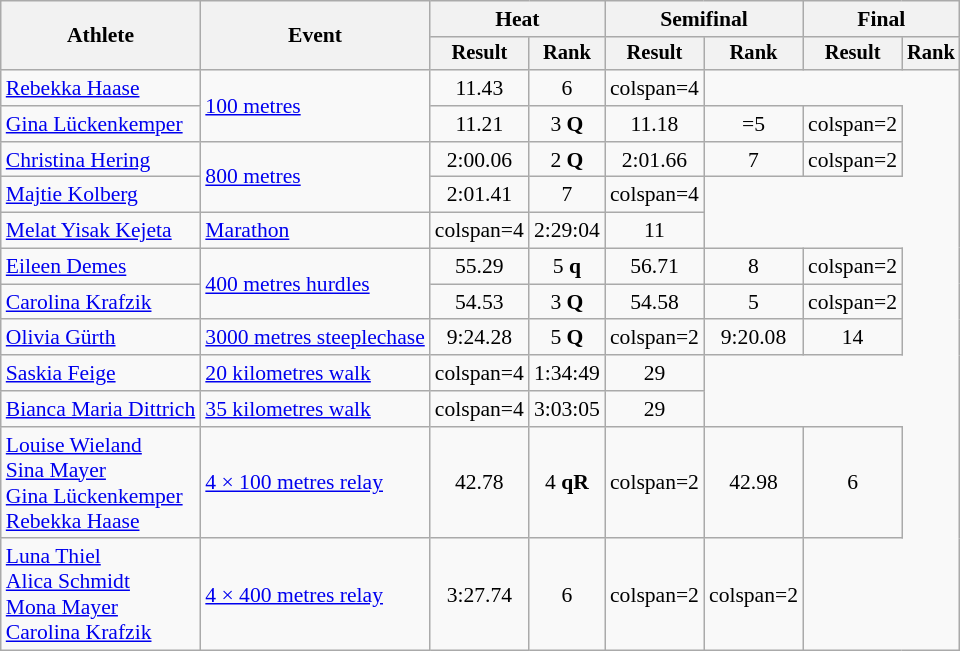<table class="wikitable" style="font-size:90%">
<tr>
<th rowspan="2">Athlete</th>
<th rowspan="2">Event</th>
<th colspan="2">Heat</th>
<th colspan="2">Semifinal</th>
<th colspan="2">Final</th>
</tr>
<tr style="font-size:95%">
<th>Result</th>
<th>Rank</th>
<th>Result</th>
<th>Rank</th>
<th>Result</th>
<th>Rank</th>
</tr>
<tr align=center>
<td align=left><a href='#'>Rebekka Haase</a></td>
<td align=left rowspan=2><a href='#'>100 metres</a></td>
<td>11.43</td>
<td>6</td>
<td>colspan=4 </td>
</tr>
<tr align=center>
<td align=left><a href='#'>Gina Lückenkemper</a></td>
<td>11.21</td>
<td>3 <strong>Q</strong></td>
<td>11.18</td>
<td>=5</td>
<td>colspan=2 </td>
</tr>
<tr align=center>
<td align=left><a href='#'>Christina Hering</a></td>
<td align=left rowspan=2><a href='#'>800 metres</a></td>
<td>2:00.06 </td>
<td>2 <strong>Q</strong></td>
<td>2:01.66</td>
<td>7</td>
<td>colspan=2 </td>
</tr>
<tr align=center>
<td align=left><a href='#'>Majtie Kolberg</a></td>
<td>2:01.41</td>
<td>7</td>
<td>colspan=4 </td>
</tr>
<tr align=center>
<td align=left><a href='#'>Melat Yisak Kejeta</a></td>
<td align=left><a href='#'>Marathon</a></td>
<td>colspan=4</td>
<td>2:29:04</td>
<td>11</td>
</tr>
<tr align=center>
<td align=left><a href='#'>Eileen Demes</a></td>
<td align=left rowspan=2><a href='#'>400 metres hurdles</a></td>
<td>55.29 </td>
<td>5 <strong>q</strong></td>
<td>56.71</td>
<td>8</td>
<td>colspan=2</td>
</tr>
<tr align=center>
<td align=left><a href='#'>Carolina Krafzik</a></td>
<td>54.53</td>
<td>3 <strong>Q</strong></td>
<td>54.58</td>
<td>5</td>
<td>colspan=2</td>
</tr>
<tr align=center>
<td align=left><a href='#'>Olivia Gürth</a></td>
<td align=left><a href='#'>3000 metres steeplechase</a></td>
<td>9:24.28 </td>
<td>5 <strong>Q</strong></td>
<td>colspan=2</td>
<td>9:20.08 </td>
<td>14</td>
</tr>
<tr align=center>
<td align=left><a href='#'>Saskia Feige</a></td>
<td align=left><a href='#'>20 kilometres walk</a></td>
<td>colspan=4</td>
<td>1:34:49</td>
<td>29</td>
</tr>
<tr align=center>
<td align=left><a href='#'>Bianca Maria Dittrich</a></td>
<td align=left><a href='#'>35 kilometres walk</a></td>
<td>colspan=4</td>
<td>3:03:05</td>
<td>29</td>
</tr>
<tr align=center>
<td align=left><a href='#'>Louise Wieland</a><br><a href='#'>Sina Mayer</a><br><a href='#'>Gina Lückenkemper</a><br><a href='#'>Rebekka Haase</a></td>
<td align=left><a href='#'>4 × 100 metres relay</a></td>
<td>42.78 </td>
<td>4 <strong>qR</strong></td>
<td>colspan=2</td>
<td>42.98</td>
<td>6</td>
</tr>
<tr align=center>
<td align=left><a href='#'>Luna Thiel</a><br><a href='#'>Alica Schmidt</a><br><a href='#'>Mona Mayer</a><br><a href='#'>Carolina Krafzik</a></td>
<td align=left><a href='#'>4 × 400 metres relay</a></td>
<td>3:27.74 </td>
<td>6</td>
<td>colspan=2</td>
<td>colspan=2</td>
</tr>
</table>
